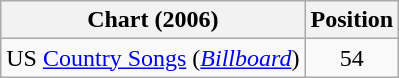<table class="wikitable sortable">
<tr>
<th scope="col">Chart (2006)</th>
<th scope="col">Position</th>
</tr>
<tr>
<td>US <a href='#'>Country Songs</a> (<em><a href='#'>Billboard</a></em>)</td>
<td align="center">54</td>
</tr>
</table>
